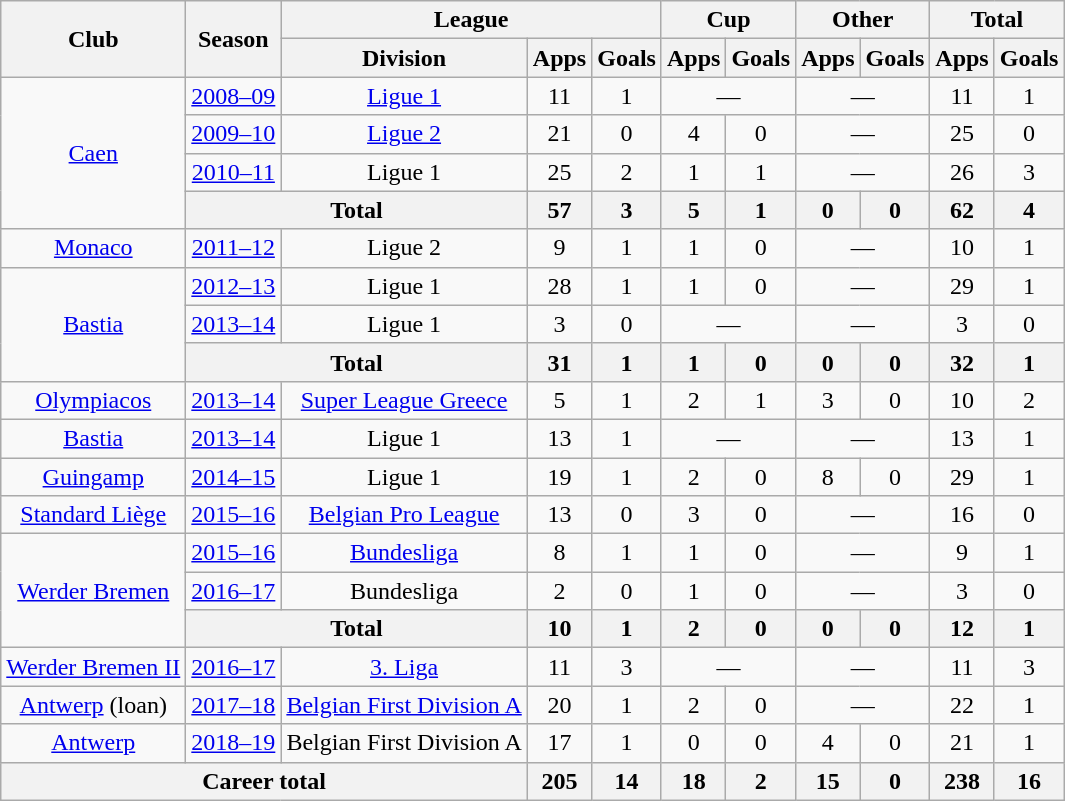<table class="wikitable" style="text-align:center">
<tr>
<th rowspan="2">Club</th>
<th rowspan="2">Season</th>
<th colspan="3">League</th>
<th colspan="2">Cup</th>
<th colspan="2">Other</th>
<th colspan="2">Total</th>
</tr>
<tr>
<th>Division</th>
<th>Apps</th>
<th>Goals</th>
<th>Apps</th>
<th>Goals</th>
<th>Apps</th>
<th>Goals</th>
<th>Apps</th>
<th>Goals</th>
</tr>
<tr>
<td rowspan="4"><a href='#'>Caen</a></td>
<td><a href='#'>2008–09</a></td>
<td><a href='#'>Ligue 1</a></td>
<td>11</td>
<td>1</td>
<td colspan="2">—</td>
<td colspan="2">—</td>
<td>11</td>
<td>1</td>
</tr>
<tr>
<td><a href='#'>2009–10</a></td>
<td><a href='#'>Ligue 2</a></td>
<td>21</td>
<td>0</td>
<td>4</td>
<td>0</td>
<td colspan="2">—</td>
<td>25</td>
<td>0</td>
</tr>
<tr>
<td><a href='#'>2010–11</a></td>
<td>Ligue 1</td>
<td>25</td>
<td>2</td>
<td>1</td>
<td>1</td>
<td colspan="2">—</td>
<td>26</td>
<td>3</td>
</tr>
<tr>
<th colspan="2">Total</th>
<th>57</th>
<th>3</th>
<th>5</th>
<th>1</th>
<th>0</th>
<th>0</th>
<th>62</th>
<th>4</th>
</tr>
<tr>
<td><a href='#'>Monaco</a></td>
<td><a href='#'>2011–12</a></td>
<td>Ligue 2</td>
<td>9</td>
<td>1</td>
<td>1</td>
<td>0</td>
<td colspan="2">—</td>
<td>10</td>
<td>1</td>
</tr>
<tr>
<td rowspan="3"><a href='#'>Bastia</a></td>
<td><a href='#'>2012–13</a></td>
<td>Ligue 1</td>
<td>28</td>
<td>1</td>
<td>1</td>
<td>0</td>
<td colspan="2">—</td>
<td>29</td>
<td>1</td>
</tr>
<tr>
<td><a href='#'>2013–14</a></td>
<td>Ligue 1</td>
<td>3</td>
<td>0</td>
<td colspan="2">—</td>
<td colspan="2">—</td>
<td>3</td>
<td>0</td>
</tr>
<tr>
<th colspan="2">Total</th>
<th>31</th>
<th>1</th>
<th>1</th>
<th>0</th>
<th>0</th>
<th>0</th>
<th>32</th>
<th>1</th>
</tr>
<tr>
<td><a href='#'>Olympiacos</a></td>
<td><a href='#'>2013–14</a></td>
<td><a href='#'>Super League Greece</a></td>
<td>5</td>
<td>1</td>
<td>2</td>
<td>1</td>
<td>3</td>
<td>0</td>
<td>10</td>
<td>2</td>
</tr>
<tr>
<td><a href='#'>Bastia</a></td>
<td><a href='#'>2013–14</a></td>
<td>Ligue 1</td>
<td>13</td>
<td>1</td>
<td colspan="2">—</td>
<td colspan="2">—</td>
<td>13</td>
<td>1</td>
</tr>
<tr>
<td><a href='#'>Guingamp</a></td>
<td><a href='#'>2014–15</a></td>
<td>Ligue 1</td>
<td>19</td>
<td>1</td>
<td>2</td>
<td>0</td>
<td>8</td>
<td>0</td>
<td>29</td>
<td>1</td>
</tr>
<tr>
<td><a href='#'>Standard Liège</a></td>
<td><a href='#'>2015–16</a></td>
<td><a href='#'>Belgian Pro League</a></td>
<td>13</td>
<td>0</td>
<td>3</td>
<td>0</td>
<td colspan="2">—</td>
<td>16</td>
<td>0</td>
</tr>
<tr>
<td rowspan="3"><a href='#'>Werder Bremen</a></td>
<td><a href='#'>2015–16</a></td>
<td><a href='#'>Bundesliga</a></td>
<td>8</td>
<td>1</td>
<td>1</td>
<td>0</td>
<td colspan="2">—</td>
<td>9</td>
<td>1</td>
</tr>
<tr>
<td><a href='#'>2016–17</a></td>
<td>Bundesliga</td>
<td>2</td>
<td>0</td>
<td>1</td>
<td>0</td>
<td colspan="2">—</td>
<td>3</td>
<td>0</td>
</tr>
<tr>
<th colspan="2">Total</th>
<th>10</th>
<th>1</th>
<th>2</th>
<th>0</th>
<th>0</th>
<th>0</th>
<th>12</th>
<th>1</th>
</tr>
<tr>
<td><a href='#'>Werder Bremen II</a></td>
<td><a href='#'>2016–17</a></td>
<td><a href='#'>3. Liga</a></td>
<td>11</td>
<td>3</td>
<td colspan="2">—</td>
<td colspan="2">—</td>
<td>11</td>
<td>3</td>
</tr>
<tr>
<td><a href='#'>Antwerp</a> (loan)</td>
<td><a href='#'>2017–18</a></td>
<td><a href='#'>Belgian First Division A</a></td>
<td>20</td>
<td>1</td>
<td>2</td>
<td>0</td>
<td colspan="2">—</td>
<td>22</td>
<td>1</td>
</tr>
<tr>
<td><a href='#'>Antwerp</a></td>
<td><a href='#'>2018–19</a></td>
<td>Belgian First Division A</td>
<td>17</td>
<td>1</td>
<td>0</td>
<td>0</td>
<td>4</td>
<td>0</td>
<td>21</td>
<td>1</td>
</tr>
<tr>
<th colspan="3">Career total</th>
<th>205</th>
<th>14</th>
<th>18</th>
<th>2</th>
<th>15</th>
<th>0</th>
<th>238</th>
<th>16</th>
</tr>
</table>
